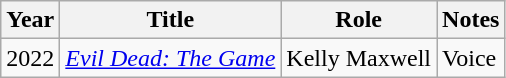<table class="wikitable sortable">
<tr>
<th>Year</th>
<th>Title</th>
<th>Role</th>
<th>Notes</th>
</tr>
<tr>
<td>2022</td>
<td><em><a href='#'>Evil Dead: The Game</a></em></td>
<td>Kelly Maxwell</td>
<td>Voice</td>
</tr>
</table>
